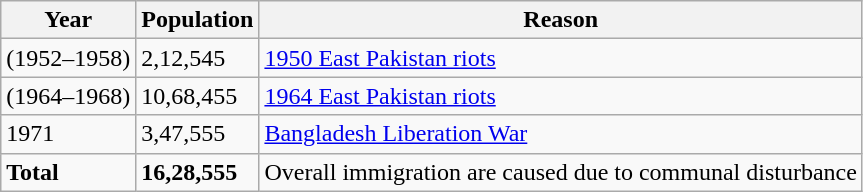<table class="wikitable">
<tr>
<th>Year</th>
<th>Population</th>
<th>Reason</th>
</tr>
<tr>
<td>(1952–1958)</td>
<td>2,12,545</td>
<td><a href='#'>1950 East Pakistan riots</a></td>
</tr>
<tr>
<td>(1964–1968)</td>
<td>10,68,455</td>
<td><a href='#'>1964 East Pakistan riots</a></td>
</tr>
<tr>
<td>1971</td>
<td>3,47,555</td>
<td><a href='#'>Bangladesh Liberation War</a></td>
</tr>
<tr>
<td><strong>Total</strong></td>
<td><strong>16,28,555</strong></td>
<td>Overall immigration are caused due to communal disturbance</td>
</tr>
</table>
